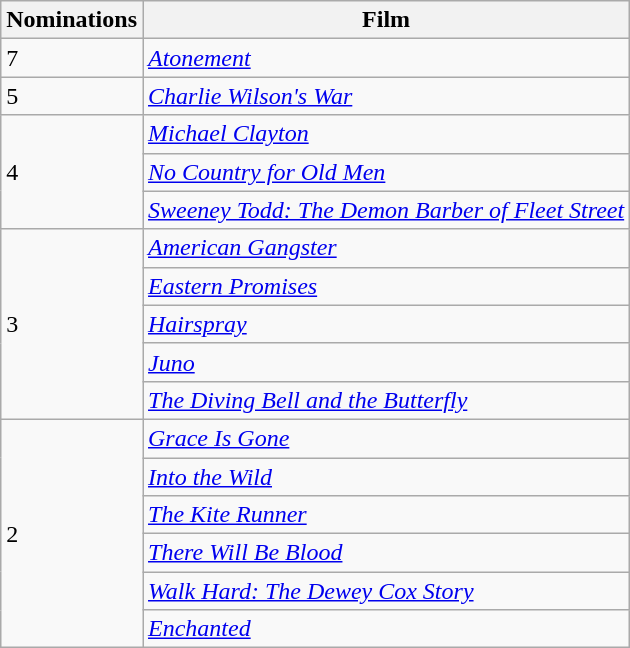<table class="wikitable">
<tr>
<th>Nominations</th>
<th>Film</th>
</tr>
<tr>
<td>7</td>
<td><em><a href='#'>Atonement</a></em></td>
</tr>
<tr>
<td>5</td>
<td><em><a href='#'>Charlie Wilson's War</a></em></td>
</tr>
<tr>
<td rowspan="3">4</td>
<td><em><a href='#'>Michael Clayton</a></em></td>
</tr>
<tr>
<td><em><a href='#'>No Country for Old Men</a></em></td>
</tr>
<tr>
<td><em><a href='#'>Sweeney Todd: The Demon Barber of Fleet Street</a></em></td>
</tr>
<tr>
<td rowspan="5">3</td>
<td><em><a href='#'>American Gangster</a></em></td>
</tr>
<tr>
<td><em><a href='#'>Eastern Promises</a></em></td>
</tr>
<tr>
<td><em><a href='#'>Hairspray</a></em></td>
</tr>
<tr>
<td><em><a href='#'>Juno</a></em></td>
</tr>
<tr>
<td><em><a href='#'>The Diving Bell and the Butterfly</a></em></td>
</tr>
<tr>
<td rowspan="6">2</td>
<td><em><a href='#'>Grace Is Gone</a></em></td>
</tr>
<tr>
<td><em><a href='#'>Into the Wild</a></em></td>
</tr>
<tr>
<td><em><a href='#'>The Kite Runner</a></em></td>
</tr>
<tr>
<td><em><a href='#'>There Will Be Blood</a></em></td>
</tr>
<tr>
<td><em><a href='#'>Walk Hard: The Dewey Cox Story</a></em></td>
</tr>
<tr>
<td><em><a href='#'>Enchanted</a></em></td>
</tr>
</table>
